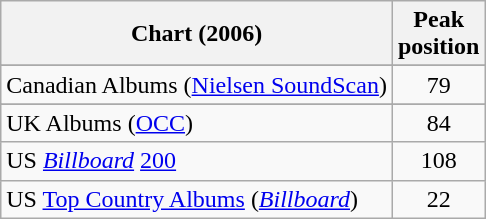<table class="wikitable">
<tr>
<th>Chart (2006)</th>
<th>Peak<br>position</th>
</tr>
<tr>
</tr>
<tr>
</tr>
<tr>
<td>Canadian Albums (<a href='#'>Nielsen SoundScan</a>)</td>
<td align="center">79</td>
</tr>
<tr>
</tr>
<tr>
</tr>
<tr>
</tr>
<tr>
</tr>
<tr>
</tr>
<tr>
</tr>
<tr>
</tr>
<tr>
</tr>
<tr>
<td>UK Albums (<a href='#'>OCC</a>)</td>
<td align="center">84</td>
</tr>
<tr>
<td>US <em><a href='#'>Billboard</a></em> <a href='#'>200</a></td>
<td align="center">108</td>
</tr>
<tr>
<td>US <a href='#'>Top Country Albums</a> (<em><a href='#'>Billboard</a></em>)</td>
<td align="center">22</td>
</tr>
</table>
